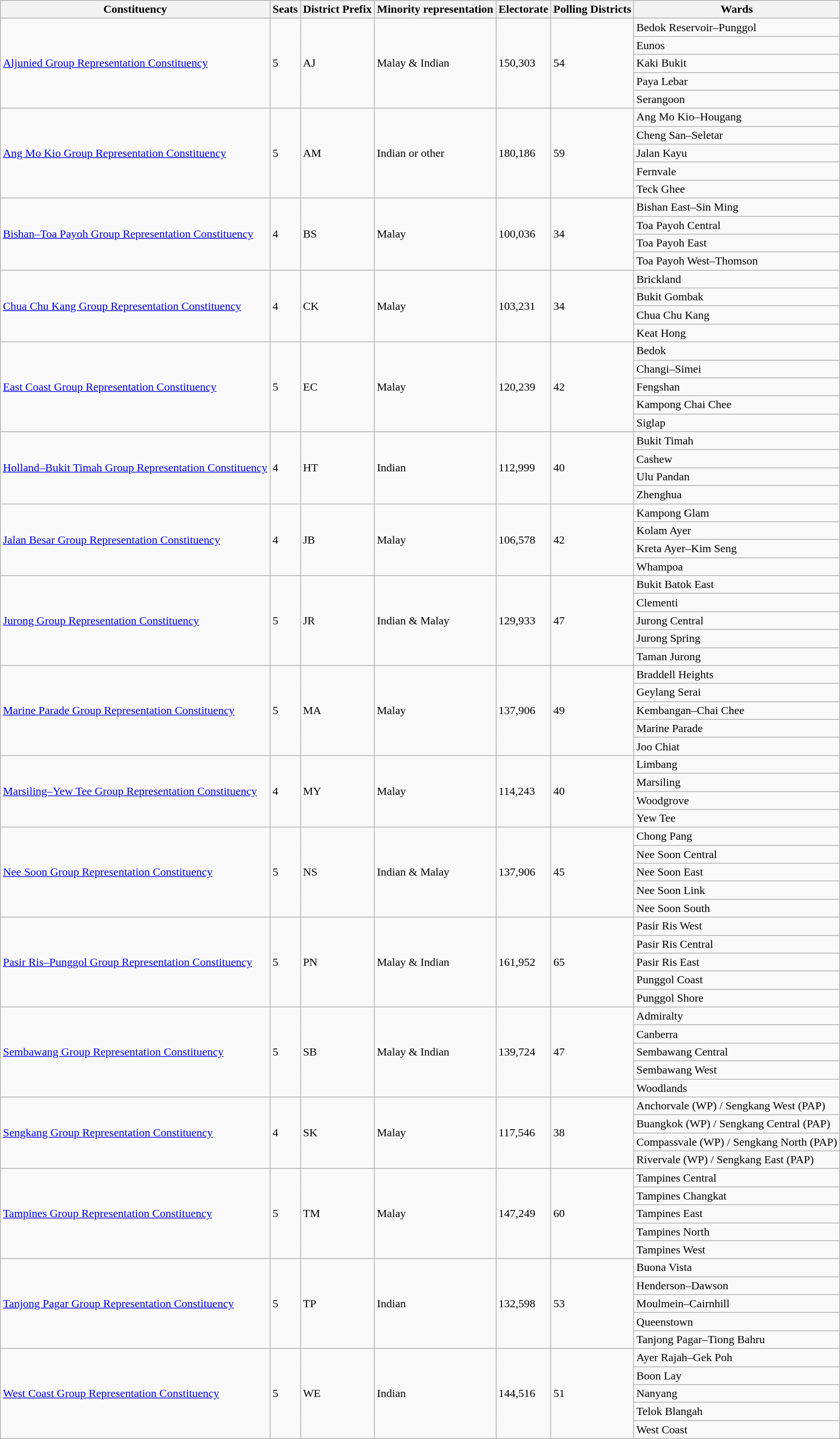<table class="wikitable sortable">
<tr>
<th>Constituency</th>
<th>Seats</th>
<th>District Prefix</th>
<th>Minority representation</th>
<th>Electorate</th>
<th>Polling Districts</th>
<th>Wards</th>
</tr>
<tr>
<td rowspan="5"><a href='#'>Aljunied Group Representation Constituency</a></td>
<td rowspan="5">5</td>
<td rowspan="5">AJ</td>
<td rowspan="5">Malay & Indian</td>
<td rowspan="5">150,303</td>
<td rowspan="5">54</td>
<td>Bedok Reservoir–Punggol</td>
</tr>
<tr>
<td>Eunos</td>
</tr>
<tr>
<td>Kaki Bukit</td>
</tr>
<tr>
<td>Paya Lebar</td>
</tr>
<tr>
<td>Serangoon</td>
</tr>
<tr>
<td rowspan="5"><a href='#'>Ang Mo Kio Group Representation Constituency</a></td>
<td rowspan="5">5</td>
<td rowspan="5">AM</td>
<td rowspan="5">Indian or other</td>
<td rowspan="5">180,186</td>
<td rowspan="5">59</td>
<td>Ang Mo Kio–Hougang</td>
</tr>
<tr>
<td>Cheng San–Seletar</td>
</tr>
<tr>
<td>Jalan Kayu</td>
</tr>
<tr>
<td>Fernvale</td>
</tr>
<tr>
<td>Teck Ghee</td>
</tr>
<tr>
<td rowspan="4"><a href='#'>Bishan–Toa Payoh Group Representation Constituency</a></td>
<td rowspan="4">4</td>
<td rowspan="4">BS</td>
<td rowspan="4">Malay</td>
<td rowspan="4">100,036</td>
<td rowspan="4">34</td>
<td>Bishan East–Sin Ming</td>
</tr>
<tr>
<td>Toa Payoh Central</td>
</tr>
<tr>
<td>Toa Payoh East</td>
</tr>
<tr>
<td>Toa Payoh West–Thomson</td>
</tr>
<tr>
<td rowspan="4"><a href='#'>Chua Chu Kang Group Representation Constituency</a></td>
<td rowspan="4">4</td>
<td rowspan="4">CK</td>
<td rowspan="4">Malay</td>
<td rowspan="4">103,231</td>
<td rowspan="4">34</td>
<td>Brickland</td>
</tr>
<tr>
<td>Bukit Gombak</td>
</tr>
<tr>
<td>Chua Chu Kang</td>
</tr>
<tr>
<td>Keat Hong</td>
</tr>
<tr>
<td rowspan="5"><a href='#'>East Coast Group Representation Constituency</a></td>
<td rowspan="5">5</td>
<td rowspan="5">EC</td>
<td rowspan="5">Malay</td>
<td rowspan="5">120,239</td>
<td rowspan="5">42</td>
<td>Bedok</td>
</tr>
<tr>
<td>Changi–Simei</td>
</tr>
<tr>
<td>Fengshan</td>
</tr>
<tr>
<td>Kampong Chai Chee</td>
</tr>
<tr>
<td>Siglap</td>
</tr>
<tr>
<td rowspan="4"><a href='#'>Holland–Bukit Timah Group Representation Constituency</a></td>
<td rowspan="4">4</td>
<td rowspan="4">HT</td>
<td rowspan="4">Indian</td>
<td rowspan="4">112,999</td>
<td rowspan="4">40</td>
<td>Bukit Timah</td>
</tr>
<tr>
<td>Cashew</td>
</tr>
<tr>
<td>Ulu Pandan</td>
</tr>
<tr>
<td>Zhenghua</td>
</tr>
<tr>
<td rowspan="4"><a href='#'>Jalan Besar Group Representation Constituency</a></td>
<td rowspan="4">4</td>
<td rowspan="4">JB</td>
<td rowspan="4">Malay</td>
<td rowspan="4">106,578</td>
<td rowspan="4">42</td>
<td>Kampong Glam</td>
</tr>
<tr>
<td>Kolam Ayer</td>
</tr>
<tr>
<td>Kreta Ayer–Kim Seng</td>
</tr>
<tr>
<td>Whampoa</td>
</tr>
<tr>
<td rowspan="5"><a href='#'>Jurong Group Representation Constituency</a></td>
<td rowspan="5">5</td>
<td rowspan="5">JR</td>
<td rowspan="5">Indian & Malay</td>
<td rowspan="5">129,933</td>
<td rowspan="5">47</td>
<td>Bukit Batok East</td>
</tr>
<tr>
<td>Clementi</td>
</tr>
<tr>
<td>Jurong Central</td>
</tr>
<tr>
<td>Jurong Spring</td>
</tr>
<tr>
<td>Taman Jurong</td>
</tr>
<tr>
<td rowspan="5"><a href='#'>Marine Parade Group Representation Constituency</a></td>
<td rowspan="5">5</td>
<td rowspan="5">MA</td>
<td rowspan="5">Malay</td>
<td rowspan="5">137,906</td>
<td rowspan="5">49</td>
<td>Braddell Heights</td>
</tr>
<tr>
<td>Geylang Serai</td>
</tr>
<tr>
<td>Kembangan–Chai Chee</td>
</tr>
<tr>
<td>Marine Parade</td>
</tr>
<tr>
<td>Joo Chiat</td>
</tr>
<tr>
<td rowspan="4"><a href='#'>Marsiling–Yew Tee Group Representation Constituency</a></td>
<td rowspan="4">4</td>
<td rowspan="4">MY</td>
<td rowspan="4">Malay</td>
<td rowspan="4">114,243</td>
<td rowspan="4">40</td>
<td>Limbang</td>
</tr>
<tr>
<td>Marsiling</td>
</tr>
<tr>
<td>Woodgrove</td>
</tr>
<tr>
<td>Yew Tee</td>
</tr>
<tr>
<td rowspan="5"><a href='#'>Nee Soon Group Representation Constituency</a></td>
<td rowspan="5">5</td>
<td rowspan="5">NS</td>
<td rowspan="5">Indian & Malay</td>
<td rowspan="5">137,906</td>
<td rowspan="5">45</td>
<td>Chong Pang</td>
</tr>
<tr>
<td>Nee Soon Central</td>
</tr>
<tr>
<td>Nee Soon East</td>
</tr>
<tr>
<td>Nee Soon Link</td>
</tr>
<tr>
<td>Nee Soon South</td>
</tr>
<tr>
<td rowspan="5"><a href='#'>Pasir Ris–Punggol Group Representation Constituency</a></td>
<td rowspan="5">5</td>
<td rowspan="5">PN</td>
<td rowspan="5">Malay & Indian</td>
<td rowspan="5">161,952</td>
<td rowspan="5">65</td>
<td>Pasir Ris West</td>
</tr>
<tr>
<td>Pasir Ris Central</td>
</tr>
<tr>
<td>Pasir Ris East</td>
</tr>
<tr>
<td>Punggol Coast</td>
</tr>
<tr>
<td>Punggol Shore</td>
</tr>
<tr>
<td rowspan="5"><a href='#'>Sembawang Group Representation Constituency</a></td>
<td rowspan="5">5</td>
<td rowspan="5">SB</td>
<td rowspan="5">Malay & Indian</td>
<td rowspan="5">139,724</td>
<td rowspan="5">47</td>
<td>Admiralty</td>
</tr>
<tr>
<td>Canberra</td>
</tr>
<tr>
<td>Sembawang Central</td>
</tr>
<tr>
<td>Sembawang West</td>
</tr>
<tr>
<td>Woodlands</td>
</tr>
<tr>
<td rowspan="4"><a href='#'>Sengkang Group Representation Constituency</a></td>
<td rowspan="4">4</td>
<td rowspan="4">SK</td>
<td rowspan="4">Malay</td>
<td rowspan="4">117,546</td>
<td rowspan="4">38</td>
<td>Anchorvale (WP) / Sengkang West (PAP)</td>
</tr>
<tr>
<td>Buangkok (WP) / Sengkang Central (PAP)</td>
</tr>
<tr>
<td>Compassvale (WP) / Sengkang North (PAP)</td>
</tr>
<tr>
<td>Rivervale (WP) / Sengkang East (PAP)</td>
</tr>
<tr>
<td rowspan="5"><a href='#'>Tampines Group Representation Constituency</a></td>
<td rowspan="5">5</td>
<td rowspan="5">TM</td>
<td rowspan="5">Malay</td>
<td rowspan="5">147,249</td>
<td rowspan="5">60</td>
<td>Tampines Central</td>
</tr>
<tr>
<td>Tampines Changkat</td>
</tr>
<tr>
<td>Tampines East</td>
</tr>
<tr>
<td>Tampines North</td>
</tr>
<tr>
<td>Tampines West</td>
</tr>
<tr>
<td rowspan="5"><a href='#'>Tanjong Pagar Group Representation Constituency</a></td>
<td rowspan="5">5</td>
<td rowspan="5">TP</td>
<td rowspan="5">Indian</td>
<td rowspan="5">132,598</td>
<td rowspan="5">53</td>
<td>Buona Vista</td>
</tr>
<tr>
<td>Henderson–Dawson</td>
</tr>
<tr>
<td>Moulmein–Cairnhill</td>
</tr>
<tr>
<td>Queenstown</td>
</tr>
<tr>
<td>Tanjong Pagar–Tiong Bahru</td>
</tr>
<tr>
<td rowspan="5"><a href='#'>West Coast Group Representation Constituency</a></td>
<td rowspan="5">5</td>
<td rowspan="5">WE</td>
<td rowspan="5">Indian</td>
<td rowspan="5">144,516</td>
<td rowspan="5">51</td>
<td>Ayer Rajah–Gek Poh</td>
</tr>
<tr>
<td>Boon Lay</td>
</tr>
<tr>
<td>Nanyang</td>
</tr>
<tr>
<td>Telok Blangah</td>
</tr>
<tr>
<td>West Coast</td>
</tr>
</table>
